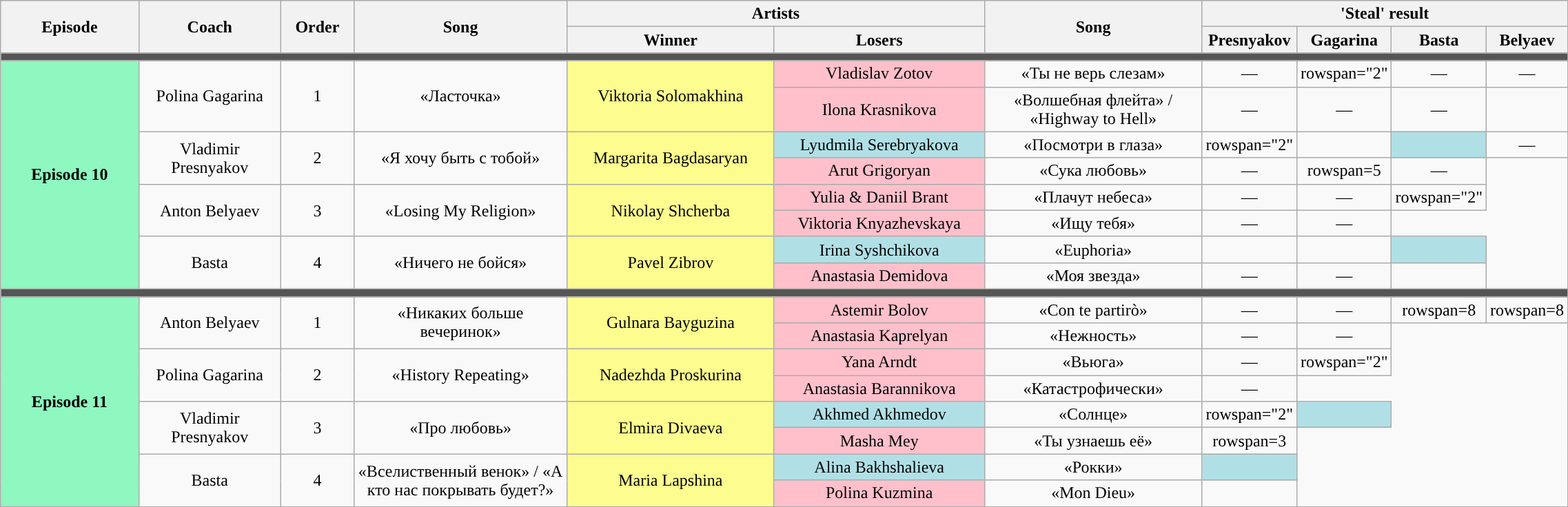<table class="wikitable" style="text-align: center; width:120%;">
<tr>
<th rowspan=2 width="10%">Episode</th>
<th rowspan=2 width="10%">Coach</th>
<th rowspan=2 width="5%">Order</th>
<th rowspan=2 width="15%">Song</th>
<th colspan=2 width="30%">Artists</th>
<th rowspan=2 width="15%">Song</th>
<th colspan="4" style="width:20%;">'Steal' result</th>
</tr>
<tr>
<th width="15%">Winner</th>
<th width="15%">Losers</th>
<th style="width:05%;">Presnyakov</th>
<th style="width:05%;">Gagarina</th>
<th style="width:05%;">Basta</th>
<th style="width:05%;">Belyaev</th>
</tr>
<tr>
<td colspan="11" style="background:#555;"></td>
</tr>
<tr>
<th rowspan=8 style="background:#8ff7c0;">Episode 10<br><small></small> </th>
<td rowspan=2>Polina Gagarina</td>
<td rowspan=2>1</td>
<td rowspan=2>«Ласточка»</td>
<td rowspan=2 style="background:#fdfc8f;">Viktoria Solomakhina</td>
<td style="background:pink;">Vladislav Zotov</td>
<td>«Ты не верь слезам»</td>
<td>—</td>
<td>rowspan="2" </td>
<td>—</td>
<td>—</td>
</tr>
<tr>
<td style="background:pink;">Ilona Krasnikova</td>
<td>«Волшебная флейта» / «Highway to Hell»</td>
<td>—</td>
<td>—</td>
<td>—</td>
</tr>
<tr>
<td rowspan=2>Vladimir Presnyakov</td>
<td rowspan=2>2</td>
<td rowspan=2>«Я хочу быть с тобой»</td>
<td rowspan=2 style="background:#fdfc8f;">Margarita Bagdasaryan</td>
<td style="background:#b0e0e6;">Lyudmila Serebryakova</td>
<td>«Посмотри в глаза»</td>
<td>rowspan="2" </td>
<td><strong></strong></td>
<td style="background:#b0e0e6;"><strong></strong></td>
<td>—</td>
</tr>
<tr>
<td style="background:pink;">Arut Grigoryan</td>
<td>«Сука любовь»</td>
<td>—</td>
<td>rowspan=5 </td>
<td>—</td>
</tr>
<tr>
<td rowspan=2>Anton Belyaev</td>
<td rowspan=2>3</td>
<td rowspan=2>«Losing My Religion»</td>
<td rowspan=2 style="background:#fdfc8f;">Nikolay Shcherba</td>
<td style="background:pink;">Yulia & Daniil Brant</td>
<td>«Плачут небеса»</td>
<td>—</td>
<td>—</td>
<td>rowspan="2" </td>
</tr>
<tr>
<td style="background:pink;">Viktoria Knyazhevskaya</td>
<td>«Ищу тебя»</td>
<td>—</td>
<td>—</td>
</tr>
<tr>
<td rowspan=2>Basta</td>
<td rowspan=2>4</td>
<td rowspan=2>«Ничего не бойся»</td>
<td rowspan=2 style="background:#fdfc8f;">Pavel Zibrov</td>
<td style="background:#b0e0e6;">Irina Syshchikova</td>
<td>«Euphoria»</td>
<td><strong></strong></td>
<td><strong></strong></td>
<td style="background:#b0e0e6;"><strong></strong></td>
</tr>
<tr>
<td style="background:pink;">Anastasia Demidova</td>
<td>«Моя звезда»</td>
<td>—</td>
<td>—</td>
<td></td>
</tr>
<tr>
<td colspan="11" style="background:#555;"></td>
</tr>
<tr>
<th rowspan=8 style="background:#8ff7c0;">Episode 11<br><small></small> </th>
<td rowspan=2>Anton Belyaev</td>
<td rowspan=2>1</td>
<td rowspan=2>«Никаких больше вечеринок»</td>
<td rowspan=2 style="background:#fdfc8f;">Gulnara Bayguzina</td>
<td style="background:pink;">Astemir Bolov</td>
<td>«Con te partirò»</td>
<td>—</td>
<td>—</td>
<td>rowspan=8 </td>
<td>rowspan=8 </td>
</tr>
<tr>
<td style="background:pink;">Anastasia Kaprelyan</td>
<td>«Нежность»</td>
<td>—</td>
<td>—</td>
</tr>
<tr>
<td rowspan=2>Polina Gagarina</td>
<td rowspan=2>2</td>
<td rowspan=2>«History Repeating»</td>
<td rowspan=2 style="background:#fdfc8f;">Nadezhda Proskurina</td>
<td style="background:pink;">Yana Arndt</td>
<td>«Вьюга»</td>
<td>—</td>
<td>rowspan="2" </td>
</tr>
<tr>
<td style="background:pink;">Anastasia Barannikova</td>
<td>«Катастрофически»</td>
<td>—</td>
</tr>
<tr>
<td rowspan=2>Vladimir Presnyakov</td>
<td rowspan=2>3</td>
<td rowspan=2>«Про любовь»</td>
<td rowspan=2 style="background:#fdfc8f;">Elmira Divaeva</td>
<td style="background:#b0e0e6;">Akhmed Akhmedov</td>
<td>«Солнце»</td>
<td>rowspan="2" </td>
<td style="background:#b0e0e6;"><strong></strong></td>
</tr>
<tr>
<td style="background:pink;">Masha Mey</td>
<td>«Ты узнаешь её»</td>
<td>rowspan=3 </td>
</tr>
<tr>
<td rowspan=2>Basta</td>
<td rowspan=2>4</td>
<td rowspan=2>«Вселиственный венок» / «А кто нас покрывать будет?»</td>
<td rowspan=2 style="background:#fdfc8f;">Maria Lapshina</td>
<td style="background:#b0e0e6;">Alina Bakhshalieva</td>
<td>«Рокки»</td>
<td style="background:#b0e0e6;"><strong></strong></td>
</tr>
<tr>
<td style="background:pink;">Polina Kuzmina</td>
<td>«Mon Dieu»</td>
<td></td>
</tr>
</table>
